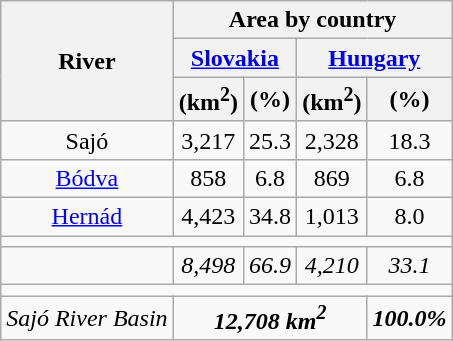<table class="wikitable" style="text-align:center;">
<tr>
<th rowspan="3">River</th>
<th colspan="4">Area by country</th>
</tr>
<tr>
<th colspan="2"><a href='#'>Slovakia</a> </th>
<th colspan="2"><a href='#'>Hungary</a> </th>
</tr>
<tr>
<th>(km<sup>2</sup>)</th>
<th>(%)</th>
<th>(km<sup>2</sup>)</th>
<th>(%)</th>
</tr>
<tr>
<td>Sajó</td>
<td>3,217</td>
<td>25.3</td>
<td>2,328</td>
<td>18.3</td>
</tr>
<tr>
<td><a href='#'>Bódva</a></td>
<td>858</td>
<td>6.8</td>
<td>869</td>
<td>6.8</td>
</tr>
<tr>
<td><a href='#'>Hernád</a></td>
<td>4,423</td>
<td>34.8</td>
<td>1,013</td>
<td>8.0</td>
</tr>
<tr>
<td colspan="5"></td>
</tr>
<tr>
<td></td>
<td><em>8,498</em></td>
<td><em>66.9</em></td>
<td><em>4,210</em></td>
<td><em>33.1</em></td>
</tr>
<tr>
<td colspan="5"></td>
</tr>
<tr>
<td><em>Sajó River Basin</em></td>
<td colspan="3"><strong><em>12,708 km<sup>2</sup></em></strong></td>
<td><strong><em>100.0%</em></strong></td>
</tr>
</table>
